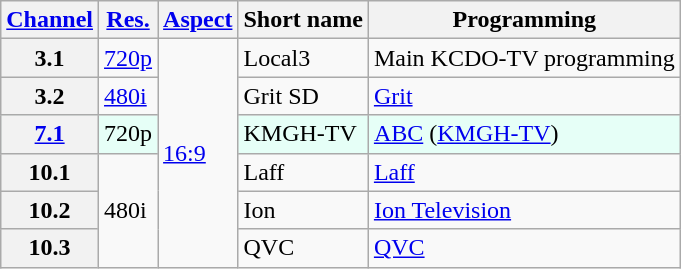<table class="wikitable">
<tr>
<th><a href='#'>Channel</a></th>
<th><a href='#'>Res.</a></th>
<th><a href='#'>Aspect</a></th>
<th>Short name</th>
<th>Programming</th>
</tr>
<tr>
<th scope = "row">3.1</th>
<td><a href='#'>720p</a></td>
<td rowspan=6><a href='#'>16:9</a></td>
<td>Local3</td>
<td>Main KCDO-TV programming</td>
</tr>
<tr>
<th scope = "row">3.2</th>
<td><a href='#'>480i</a></td>
<td>Grit SD</td>
<td><a href='#'>Grit</a></td>
</tr>
<tr style="background-color: #E6FFF7;">
<th scope = "row"><a href='#'>7.1</a></th>
<td>720p</td>
<td>KMGH-TV</td>
<td><a href='#'>ABC</a> (<a href='#'>KMGH-TV</a>)</td>
</tr>
<tr>
<th scope = "row">10.1</th>
<td rowspan=3>480i</td>
<td>Laff</td>
<td><a href='#'>Laff</a></td>
</tr>
<tr>
<th scope = "row">10.2</th>
<td>Ion</td>
<td><a href='#'>Ion Television</a></td>
</tr>
<tr>
<th scope = "row">10.3</th>
<td>QVC</td>
<td><a href='#'>QVC</a></td>
</tr>
</table>
